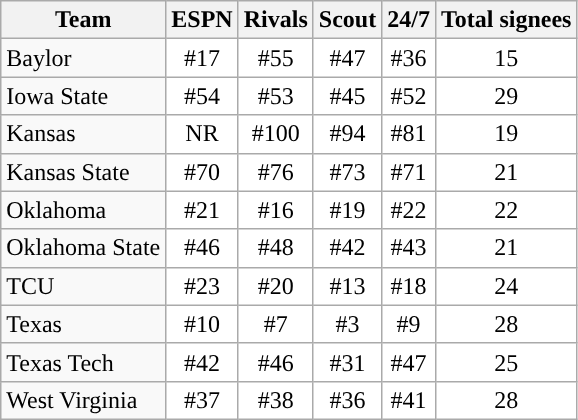<table class="wikitable sortable">
<tr>
<th>Team</th>
<th>ESPN</th>
<th>Rivals</th>
<th>Scout</th>
<th>24/7</th>
<th>Total signees</th>
</tr>
<tr>
<td>Baylor</td>
<td style="text-align:center; background:white">#17</td>
<td style="text-align:center; background:white">#55</td>
<td style="text-align:center; background:white">#47</td>
<td style="text-align:center; background:white">#36</td>
<td style="text-align:center; background:white">15</td>
</tr>
<tr>
<td>Iowa State</td>
<td style="text-align:center; background:white">#54</td>
<td style="text-align:center; background:white">#53</td>
<td style="text-align:center; background:white">#45</td>
<td style="text-align:center; background:white">#52</td>
<td style="text-align:center; background:white">29</td>
</tr>
<tr>
<td>Kansas</td>
<td style="text-align:center; background:white">NR</td>
<td style="text-align:center; background:white">#100</td>
<td style="text-align:center; background:white">#94</td>
<td style="text-align:center; background:white">#81</td>
<td style="text-align:center; background:white">19</td>
</tr>
<tr>
<td>Kansas State</td>
<td style="text-align:center; background:white">#70</td>
<td style="text-align:center; background:white">#76</td>
<td style="text-align:center; background:white">#73</td>
<td style="text-align:center; background:white">#71</td>
<td style="text-align:center; background:white">21</td>
</tr>
<tr>
<td>Oklahoma</td>
<td style="text-align:center; background:white">#21</td>
<td style="text-align:center; background:white">#16</td>
<td style="text-align:center; background:white">#19</td>
<td style="text-align:center; background:white">#22</td>
<td style="text-align:center; background:white">22</td>
</tr>
<tr>
<td>Oklahoma State</td>
<td style="text-align:center; background:white">#46</td>
<td style="text-align:center; background:white">#48</td>
<td style="text-align:center; background:white">#42</td>
<td style="text-align:center; background:white">#43</td>
<td style="text-align:center; background:white">21</td>
</tr>
<tr>
<td>TCU</td>
<td style="text-align:center; background:white">#23</td>
<td style="text-align:center; background:white">#20</td>
<td style="text-align:center; background:white">#13</td>
<td style="text-align:center; background:white">#18</td>
<td style="text-align:center; background:white">24</td>
</tr>
<tr>
<td>Texas</td>
<td style="text-align:center; background:white">#10</td>
<td style="text-align:center; background:white">#7</td>
<td style="text-align:center; background:white">#3</td>
<td style="text-align:center; background:white">#9</td>
<td style="text-align:center; background:white">28</td>
</tr>
<tr>
<td>Texas Tech</td>
<td style="text-align:center; background:white">#42</td>
<td style="text-align:center; background:white">#46</td>
<td style="text-align:center; background:white">#31</td>
<td style="text-align:center; background:white">#47</td>
<td style="text-align:center; background:white">25</td>
</tr>
<tr>
<td>West Virginia</td>
<td style="text-align:center; background:white">#37</td>
<td style="text-align:center; background:white">#38</td>
<td style="text-align:center; background:white">#36</td>
<td style="text-align:center; background:white">#41</td>
<td style="text-align:center; background:white">28</td>
</tr>
</table>
